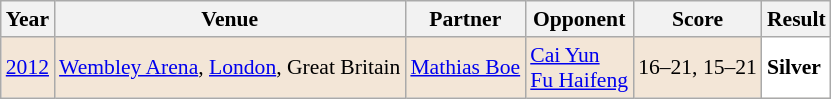<table class="sortable wikitable" style="font-size: 90%;">
<tr>
<th>Year</th>
<th>Venue</th>
<th>Partner</th>
<th>Opponent</th>
<th>Score</th>
<th>Result</th>
</tr>
<tr style="background:#F3E6D7">
<td align="center"><a href='#'>2012</a></td>
<td align="left"><a href='#'>Wembley Arena</a>, <a href='#'>London</a>, Great Britain</td>
<td align="left"> <a href='#'>Mathias Boe</a></td>
<td align="left"> <a href='#'>Cai Yun</a> <br>  <a href='#'>Fu Haifeng</a></td>
<td align="left">16–21, 15–21</td>
<td style="text-align:left; background:white"> <strong>Silver</strong></td>
</tr>
</table>
